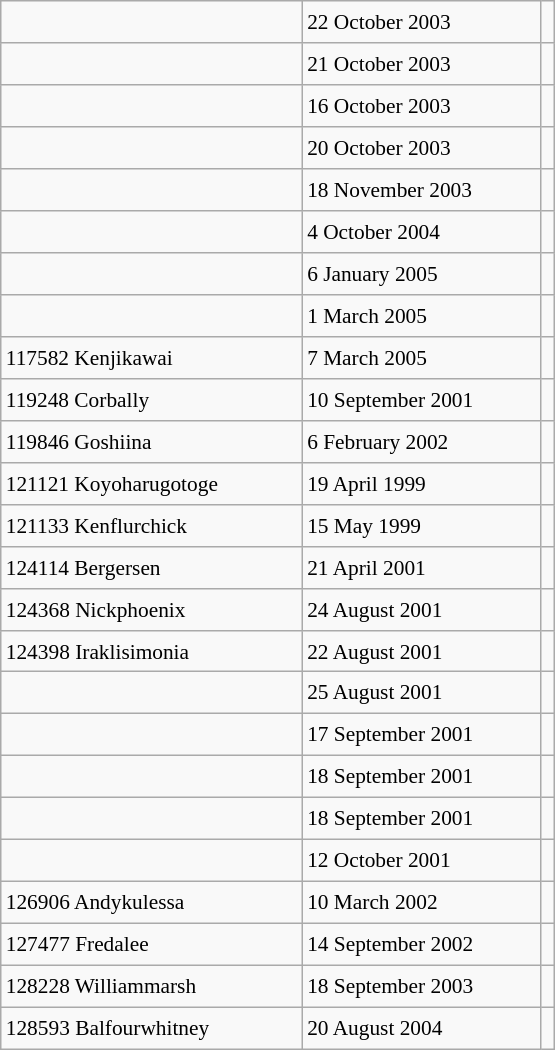<table class="wikitable" style="font-size: 89%; float: left; width: 26em; margin-right: 1em; height: 700px">
<tr>
<td></td>
<td>22 October 2003</td>
<td></td>
</tr>
<tr>
<td></td>
<td>21 October 2003</td>
<td></td>
</tr>
<tr>
<td></td>
<td>16 October 2003</td>
<td></td>
</tr>
<tr>
<td></td>
<td>20 October 2003</td>
<td></td>
</tr>
<tr>
<td></td>
<td>18 November 2003</td>
<td></td>
</tr>
<tr>
<td></td>
<td>4 October 2004</td>
<td></td>
</tr>
<tr>
<td></td>
<td>6 January 2005</td>
<td></td>
</tr>
<tr>
<td></td>
<td>1 March 2005</td>
<td></td>
</tr>
<tr>
<td>117582 Kenjikawai</td>
<td>7 March 2005</td>
<td></td>
</tr>
<tr>
<td>119248 Corbally</td>
<td>10 September 2001</td>
<td></td>
</tr>
<tr>
<td>119846 Goshiina</td>
<td>6 February 2002</td>
<td></td>
</tr>
<tr>
<td>121121 Koyoharugotoge</td>
<td>19 April 1999</td>
<td></td>
</tr>
<tr>
<td>121133 Kenflurchick</td>
<td>15 May 1999</td>
<td></td>
</tr>
<tr>
<td>124114 Bergersen</td>
<td>21 April 2001</td>
<td></td>
</tr>
<tr>
<td>124368 Nickphoenix</td>
<td>24 August 2001</td>
<td></td>
</tr>
<tr>
<td>124398 Iraklisimonia</td>
<td>22 August 2001</td>
<td></td>
</tr>
<tr>
<td></td>
<td>25 August 2001</td>
<td></td>
</tr>
<tr>
<td></td>
<td>17 September 2001</td>
<td></td>
</tr>
<tr>
<td></td>
<td>18 September 2001</td>
<td></td>
</tr>
<tr>
<td></td>
<td>18 September 2001</td>
<td></td>
</tr>
<tr>
<td></td>
<td>12 October 2001</td>
<td></td>
</tr>
<tr>
<td>126906 Andykulessa</td>
<td>10 March 2002</td>
<td></td>
</tr>
<tr>
<td>127477 Fredalee</td>
<td>14 September 2002</td>
<td></td>
</tr>
<tr>
<td>128228 Williammarsh</td>
<td>18 September 2003</td>
<td></td>
</tr>
<tr>
<td>128593 Balfourwhitney</td>
<td>20 August 2004</td>
<td></td>
</tr>
</table>
